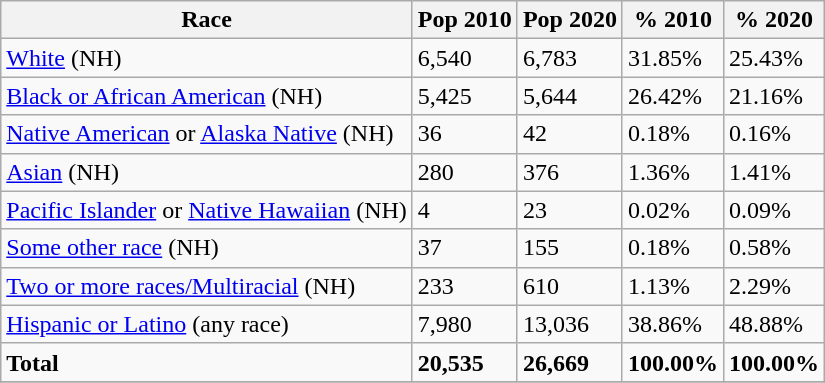<table class="wikitable">
<tr>
<th>Race</th>
<th>Pop 2010</th>
<th>Pop 2020</th>
<th>% 2010</th>
<th>% 2020</th>
</tr>
<tr>
<td><a href='#'>White</a> (NH)</td>
<td>6,540</td>
<td>6,783</td>
<td>31.85%</td>
<td>25.43%</td>
</tr>
<tr>
<td><a href='#'>Black or African American</a> (NH)</td>
<td>5,425</td>
<td>5,644</td>
<td>26.42%</td>
<td>21.16%</td>
</tr>
<tr>
<td><a href='#'>Native American</a> or <a href='#'>Alaska Native</a> (NH)</td>
<td>36</td>
<td>42</td>
<td>0.18%</td>
<td>0.16%</td>
</tr>
<tr>
<td><a href='#'>Asian</a> (NH)</td>
<td>280</td>
<td>376</td>
<td>1.36%</td>
<td>1.41%</td>
</tr>
<tr>
<td><a href='#'>Pacific Islander</a> or <a href='#'>Native Hawaiian</a> (NH)</td>
<td>4</td>
<td>23</td>
<td>0.02%</td>
<td>0.09%</td>
</tr>
<tr>
<td><a href='#'>Some other race</a> (NH)</td>
<td>37</td>
<td>155</td>
<td>0.18%</td>
<td>0.58%</td>
</tr>
<tr>
<td><a href='#'>Two or more races/Multiracial</a> (NH)</td>
<td>233</td>
<td>610</td>
<td>1.13%</td>
<td>2.29%</td>
</tr>
<tr>
<td><a href='#'>Hispanic or Latino</a> (any race)</td>
<td>7,980</td>
<td>13,036</td>
<td>38.86%</td>
<td>48.88%</td>
</tr>
<tr>
<td><strong>Total</strong></td>
<td><strong>20,535</strong></td>
<td><strong>26,669</strong></td>
<td><strong>100.00%</strong></td>
<td><strong>100.00%</strong></td>
</tr>
<tr>
</tr>
</table>
